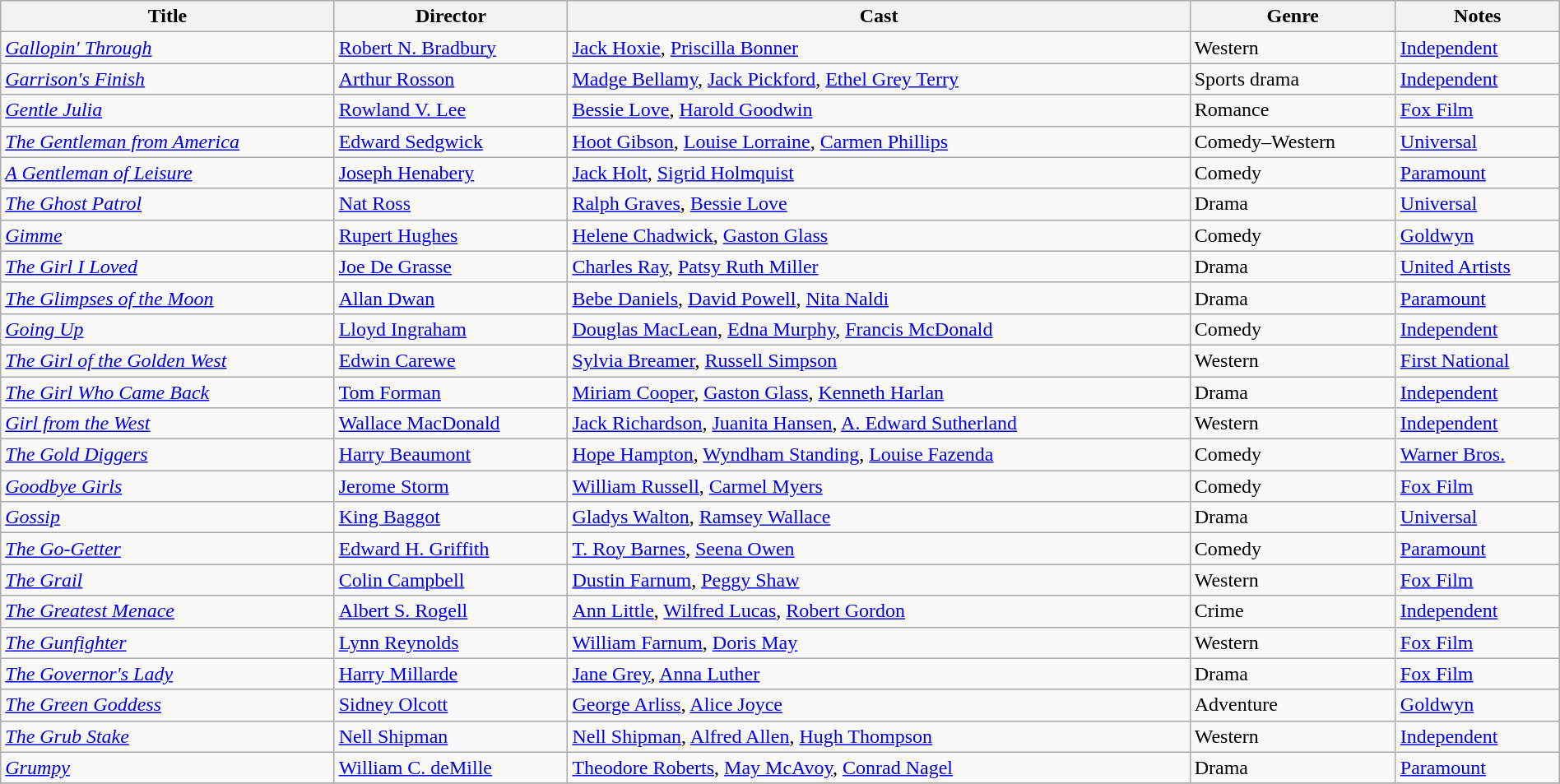<table class="wikitable" width= "100%">
<tr>
<th>Title</th>
<th>Director</th>
<th>Cast</th>
<th>Genre</th>
<th>Notes</th>
</tr>
<tr>
<td><em><a href='#'>Gallopin' Through</a></em></td>
<td><a href='#'>Robert N. Bradbury</a></td>
<td><a href='#'>Jack Hoxie</a>, <a href='#'>Priscilla Bonner</a></td>
<td>Western</td>
<td><a href='#'>Independent</a></td>
</tr>
<tr>
<td><em><a href='#'>Garrison's Finish</a></em></td>
<td><a href='#'>Arthur Rosson</a></td>
<td><a href='#'>Madge Bellamy</a>, <a href='#'>Jack Pickford</a>, <a href='#'>Ethel Grey Terry</a></td>
<td>Sports drama</td>
<td><a href='#'>Independent</a></td>
</tr>
<tr>
<td><em><a href='#'>Gentle Julia</a></em></td>
<td><a href='#'>Rowland V. Lee</a></td>
<td><a href='#'>Bessie Love</a>, <a href='#'>Harold Goodwin</a></td>
<td>Romance</td>
<td><a href='#'>Fox Film</a></td>
</tr>
<tr>
<td><em><a href='#'>The Gentleman from America</a></em></td>
<td><a href='#'>Edward Sedgwick</a></td>
<td><a href='#'>Hoot Gibson</a>, <a href='#'>Louise Lorraine</a>, <a href='#'>Carmen Phillips</a></td>
<td>Comedy–Western</td>
<td><a href='#'>Universal</a></td>
</tr>
<tr>
<td><em><a href='#'>A Gentleman of Leisure</a></em></td>
<td><a href='#'>Joseph Henabery</a></td>
<td><a href='#'>Jack Holt</a>, <a href='#'>Sigrid Holmquist</a></td>
<td>Comedy</td>
<td><a href='#'>Paramount</a></td>
</tr>
<tr>
<td><em><a href='#'>The Ghost Patrol</a></em></td>
<td><a href='#'>Nat Ross</a></td>
<td><a href='#'>Ralph Graves</a>, <a href='#'>Bessie Love</a></td>
<td>Drama</td>
<td><a href='#'>Universal</a></td>
</tr>
<tr>
<td><em><a href='#'>Gimme</a></em></td>
<td><a href='#'>Rupert Hughes</a></td>
<td><a href='#'>Helene Chadwick</a>, <a href='#'>Gaston Glass</a></td>
<td>Comedy</td>
<td><a href='#'>Goldwyn</a></td>
</tr>
<tr>
<td><em><a href='#'>The Girl I Loved</a></em></td>
<td><a href='#'>Joe De Grasse</a></td>
<td><a href='#'>Charles Ray</a>, <a href='#'>Patsy Ruth Miller</a></td>
<td>Drama</td>
<td><a href='#'>United Artists</a></td>
</tr>
<tr>
<td><em><a href='#'>The Glimpses of the Moon</a></em></td>
<td><a href='#'>Allan Dwan</a></td>
<td><a href='#'>Bebe Daniels</a>, <a href='#'>David Powell</a>, <a href='#'>Nita Naldi</a></td>
<td>Drama</td>
<td><a href='#'>Paramount</a></td>
</tr>
<tr>
<td><em><a href='#'>Going Up</a></em></td>
<td><a href='#'>Lloyd Ingraham</a></td>
<td><a href='#'>Douglas MacLean</a>, <a href='#'>Edna Murphy</a>, <a href='#'>Francis McDonald</a></td>
<td>Comedy</td>
<td><a href='#'>Independent</a></td>
</tr>
<tr>
<td><em><a href='#'>The Girl of the Golden West</a></em></td>
<td><a href='#'>Edwin Carewe</a></td>
<td><a href='#'>Sylvia Breamer</a>, <a href='#'>Russell Simpson</a></td>
<td>Western</td>
<td><a href='#'>First National</a></td>
</tr>
<tr>
<td><em><a href='#'>The Girl Who Came Back</a></em></td>
<td><a href='#'>Tom Forman</a></td>
<td><a href='#'>Miriam Cooper</a>, <a href='#'>Gaston Glass</a>, <a href='#'>Kenneth Harlan</a></td>
<td>Drama</td>
<td><a href='#'>Independent</a></td>
</tr>
<tr>
<td><em><a href='#'>Girl from the West</a></em></td>
<td><a href='#'>Wallace MacDonald</a></td>
<td><a href='#'>Jack Richardson</a>, <a href='#'>Juanita Hansen</a>, <a href='#'>A. Edward Sutherland</a></td>
<td>Western</td>
<td><a href='#'>Independent</a></td>
</tr>
<tr>
<td><em><a href='#'>The Gold Diggers</a></em></td>
<td><a href='#'>Harry Beaumont</a></td>
<td><a href='#'>Hope Hampton</a>, <a href='#'>Wyndham Standing</a>, <a href='#'>Louise Fazenda</a></td>
<td>Comedy</td>
<td><a href='#'>Warner Bros.</a></td>
</tr>
<tr>
<td><em><a href='#'>Goodbye Girls</a></em></td>
<td><a href='#'>Jerome Storm</a></td>
<td><a href='#'>William Russell</a>, <a href='#'>Carmel Myers</a></td>
<td>Comedy</td>
<td><a href='#'>Fox Film</a></td>
</tr>
<tr>
<td><em><a href='#'>Gossip</a></em></td>
<td><a href='#'>King Baggot</a></td>
<td><a href='#'>Gladys Walton</a>, <a href='#'>Ramsey Wallace</a></td>
<td>Drama</td>
<td><a href='#'>Universal</a></td>
</tr>
<tr>
<td><em><a href='#'>The Go-Getter</a></em></td>
<td><a href='#'>Edward H. Griffith</a></td>
<td><a href='#'>T. Roy Barnes</a>, <a href='#'>Seena Owen</a></td>
<td>Comedy</td>
<td><a href='#'>Paramount</a></td>
</tr>
<tr>
<td><em><a href='#'>The Grail</a></em></td>
<td><a href='#'>Colin Campbell</a></td>
<td><a href='#'>Dustin Farnum</a>, <a href='#'>Peggy Shaw</a></td>
<td>Western</td>
<td><a href='#'>Fox Film</a></td>
</tr>
<tr>
<td><em><a href='#'>The Greatest Menace</a></em></td>
<td><a href='#'>Albert S. Rogell</a></td>
<td><a href='#'>Ann Little</a>, <a href='#'>Wilfred Lucas</a>, <a href='#'>Robert Gordon</a></td>
<td>Crime</td>
<td><a href='#'>Independent</a></td>
</tr>
<tr>
<td><em><a href='#'>The Gunfighter</a></em></td>
<td><a href='#'>Lynn Reynolds</a></td>
<td><a href='#'>William Farnum</a>, <a href='#'>Doris May</a></td>
<td>Western</td>
<td><a href='#'>Fox Film</a></td>
</tr>
<tr>
<td><em><a href='#'>The Governor's Lady</a></em></td>
<td><a href='#'>Harry Millarde</a></td>
<td><a href='#'>Jane Grey</a>, <a href='#'>Anna Luther</a></td>
<td>Drama</td>
<td><a href='#'>Fox Film</a></td>
</tr>
<tr>
<td><em><a href='#'>The Green Goddess</a></em></td>
<td><a href='#'>Sidney Olcott</a></td>
<td><a href='#'>George Arliss</a>, <a href='#'>Alice Joyce</a></td>
<td>Adventure</td>
<td><a href='#'>Goldwyn</a></td>
</tr>
<tr>
<td><em><a href='#'>The Grub Stake</a></em></td>
<td><a href='#'>Nell Shipman</a></td>
<td><a href='#'>Nell Shipman</a>, <a href='#'>Alfred Allen</a>, <a href='#'>Hugh Thompson</a></td>
<td>Western</td>
<td><a href='#'>Independent</a></td>
</tr>
<tr>
<td><em><a href='#'>Grumpy</a></em></td>
<td><a href='#'>William C. deMille</a></td>
<td><a href='#'>Theodore Roberts</a>, <a href='#'>May McAvoy</a>, <a href='#'>Conrad Nagel</a></td>
<td>Drama</td>
<td><a href='#'>Paramount</a></td>
</tr>
<tr>
</tr>
</table>
